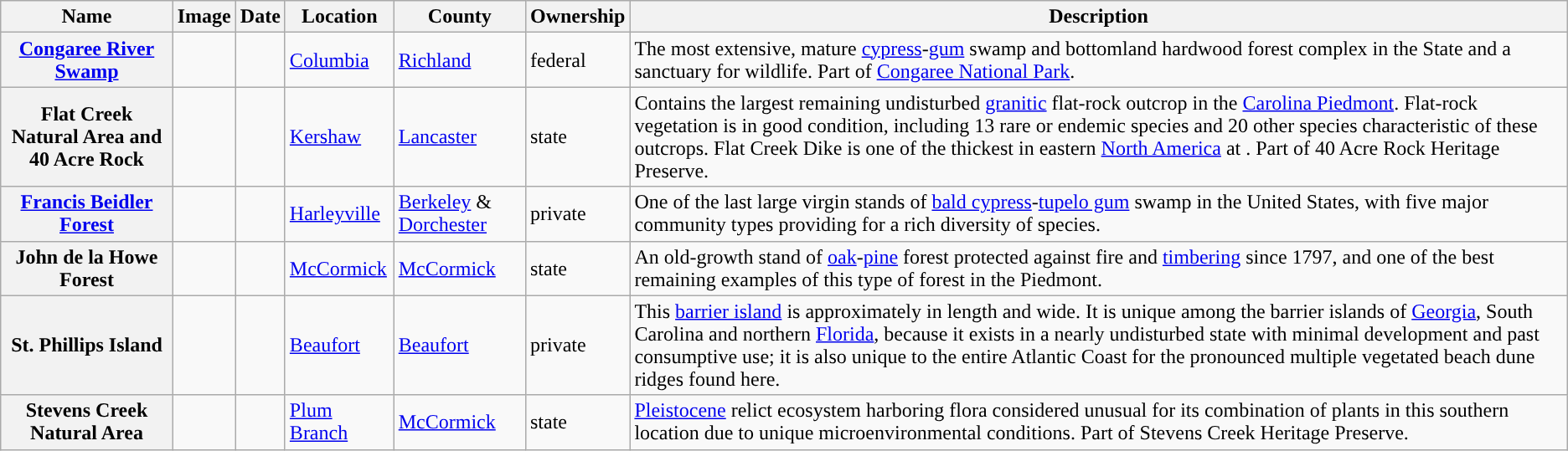<table class="wikitable sortable" align="center">
<tr>
<th style="background-color:">Name</th>
<th style="background-color:">Image</th>
<th style="background-color:">Date</th>
<th style="background-color:">Location</th>
<th style="background-color:">County</th>
<th style="background-color:">Ownership</th>
<th style="background-color:">Description</th>
</tr>
<tr>
<th><a href='#'>Congaree River Swamp</a></th>
<td></td>
<td></td>
<td><a href='#'>Columbia</a> <small></small></td>
<td><a href='#'>Richland</a></td>
<td>federal</td>
<td>The most extensive, mature <a href='#'>cypress</a>-<a href='#'>gum</a> swamp and bottomland hardwood forest complex in the State and a sanctuary for wildlife. Part of <a href='#'>Congaree National Park</a>.</td>
</tr>
<tr>
<th>Flat Creek Natural Area and 40 Acre Rock</th>
<td></td>
<td></td>
<td><a href='#'>Kershaw</a> <small></small></td>
<td><a href='#'>Lancaster</a></td>
<td>state</td>
<td>Contains the largest remaining undisturbed <a href='#'>granitic</a> flat-rock outcrop in the <a href='#'>Carolina Piedmont</a>. Flat-rock vegetation is in good condition, including 13 rare or endemic species and 20 other species characteristic of these outcrops. Flat Creek Dike is one of the thickest in eastern <a href='#'>North America</a> at . Part of 40 Acre Rock Heritage Preserve.</td>
</tr>
<tr>
<th><a href='#'>Francis Beidler Forest</a></th>
<td></td>
<td></td>
<td><a href='#'>Harleyville</a> <small></small></td>
<td><a href='#'>Berkeley</a> & <a href='#'>Dorchester</a></td>
<td>private</td>
<td>One of the last large virgin stands of <a href='#'>bald cypress</a>-<a href='#'>tupelo gum</a> swamp in the United States, with five major community types providing for a rich diversity of species.</td>
</tr>
<tr>
<th>John de la Howe Forest</th>
<td></td>
<td></td>
<td><a href='#'>McCormick</a> <small></small></td>
<td><a href='#'>McCormick</a></td>
<td>state</td>
<td>An old-growth stand of <a href='#'>oak</a>-<a href='#'>pine</a> forest protected against fire and <a href='#'>timbering</a> since 1797, and one of the best remaining examples of this type of forest in the Piedmont.</td>
</tr>
<tr>
<th>St. Phillips Island</th>
<td></td>
<td></td>
<td><a href='#'>Beaufort</a> <small></small></td>
<td><a href='#'>Beaufort</a></td>
<td>private</td>
<td>This <a href='#'>barrier island</a> is approximately  in length and  wide. It is unique among the barrier islands of <a href='#'>Georgia</a>, South Carolina and northern <a href='#'>Florida</a>, because it exists in a nearly undisturbed state with minimal development and past consumptive use; it is also unique to the entire Atlantic Coast for the pronounced multiple vegetated beach dune ridges found here.</td>
</tr>
<tr>
<th>Stevens Creek Natural Area</th>
<td></td>
<td></td>
<td><a href='#'>Plum Branch</a> <small></small></td>
<td><a href='#'>McCormick</a></td>
<td>state</td>
<td><a href='#'>Pleistocene</a> relict ecosystem harboring flora considered unusual for its combination of plants in this southern location due to unique microenvironmental conditions. Part of Stevens Creek Heritage Preserve.</td>
</tr>
</table>
